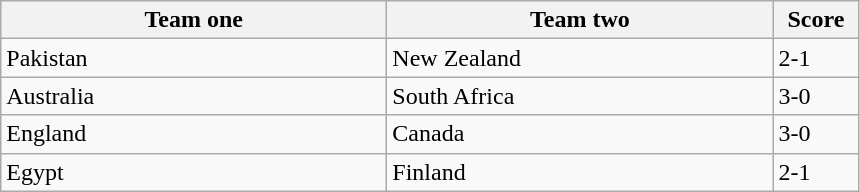<table class="wikitable">
<tr>
<th width=250>Team one</th>
<th width=250>Team two</th>
<th width=50>Score</th>
</tr>
<tr>
<td> Pakistan</td>
<td> New Zealand</td>
<td>2-1</td>
</tr>
<tr>
<td> Australia</td>
<td> South Africa</td>
<td>3-0</td>
</tr>
<tr>
<td> England</td>
<td> Canada</td>
<td>3-0</td>
</tr>
<tr>
<td> Egypt</td>
<td> Finland</td>
<td>2-1</td>
</tr>
</table>
